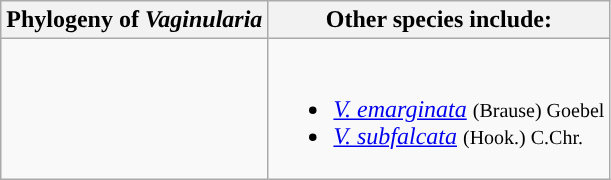<table class="wikitable">
<tr>
<th colspan=1>Phylogeny of <em>Vaginularia</em></th>
<th colspan=1>Other species include:</th>
</tr>
<tr>
<td style="vertical-align:top"><br></td>
<td><br><ul><li><em><a href='#'>V. emarginata</a></em> <small>(Brause) Goebel</small></li><li><em><a href='#'>V. subfalcata</a></em> <small>(Hook.) C.Chr.</small></li></ul></td>
</tr>
</table>
